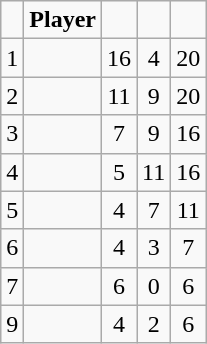<table class="wikitable" style="text-align: center">
<tr>
<td> </td>
<td><strong>Player</strong></td>
<td></td>
<td></td>
<td></td>
</tr>
<tr>
<td>1</td>
<td align="left"></td>
<td>16</td>
<td>4</td>
<td>20</td>
</tr>
<tr>
<td>2</td>
<td align="left"></td>
<td>11</td>
<td>9</td>
<td>20</td>
</tr>
<tr>
<td>3</td>
<td align="left"></td>
<td>7</td>
<td>9</td>
<td>16</td>
</tr>
<tr>
<td>4</td>
<td align="left"></td>
<td>5</td>
<td>11</td>
<td>16</td>
</tr>
<tr>
<td>5</td>
<td align="left"></td>
<td>4</td>
<td>7</td>
<td>11</td>
</tr>
<tr>
<td>6</td>
<td align="left"></td>
<td>4</td>
<td>3</td>
<td>7</td>
</tr>
<tr>
<td>7</td>
<td align="left"><br></td>
<td>6</td>
<td>0</td>
<td>6</td>
</tr>
<tr>
<td>9</td>
<td align="left"><br></td>
<td>4</td>
<td>2</td>
<td>6</td>
</tr>
</table>
